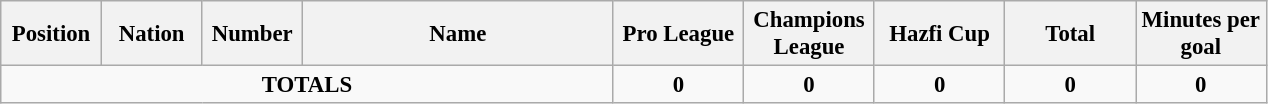<table class="wikitable" style="font-size: 95%; text-align: center;">
<tr>
<th width=60>Position</th>
<th width=60>Nation</th>
<th width=60>Number</th>
<th width=200>Name</th>
<th width=80>Pro League</th>
<th width=80>Champions League</th>
<th width=80>Hazfi Cup</th>
<th width=80>Total</th>
<th width=80>Minutes per goal</th>
</tr>
<tr>
<td colspan="4"><strong>TOTALS</strong></td>
<td><strong>0</strong></td>
<td><strong>0</strong></td>
<td><strong>0</strong></td>
<td><strong>0</strong></td>
<td><strong>0</strong></td>
</tr>
</table>
